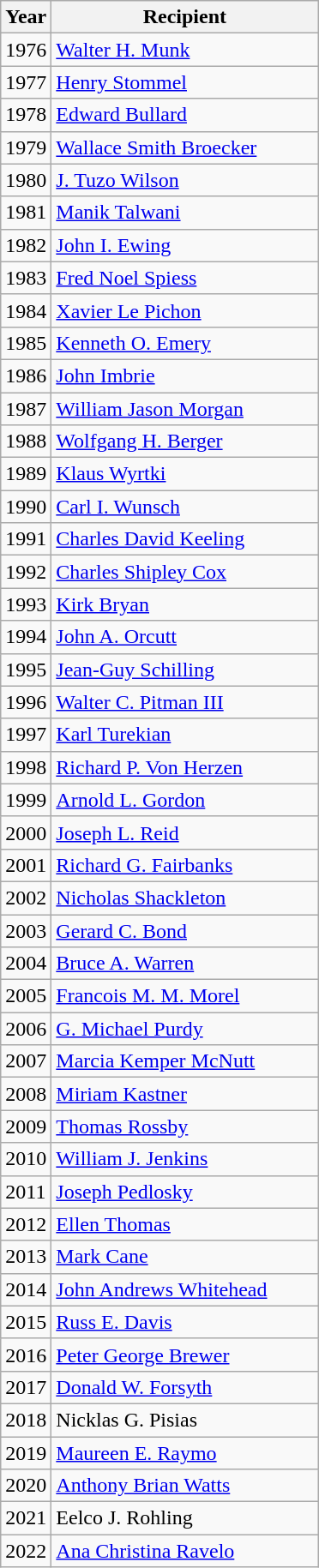<table class="wikitable">
<tr>
<th>Year</th>
<th width="200">Recipient</th>
</tr>
<tr>
<td>1976</td>
<td><a href='#'>Walter H. Munk</a></td>
</tr>
<tr>
<td>1977</td>
<td><a href='#'>Henry Stommel</a></td>
</tr>
<tr>
<td>1978</td>
<td><a href='#'>Edward Bullard</a></td>
</tr>
<tr>
<td>1979</td>
<td><a href='#'>Wallace Smith Broecker</a></td>
</tr>
<tr>
<td>1980</td>
<td><a href='#'>J. Tuzo Wilson</a></td>
</tr>
<tr>
<td>1981</td>
<td><a href='#'>Manik Talwani</a></td>
</tr>
<tr>
<td>1982</td>
<td><a href='#'>John I. Ewing</a></td>
</tr>
<tr>
<td>1983</td>
<td><a href='#'>Fred Noel Spiess</a></td>
</tr>
<tr>
<td>1984</td>
<td><a href='#'>Xavier Le Pichon</a></td>
</tr>
<tr>
<td>1985</td>
<td><a href='#'>Kenneth O. Emery</a></td>
</tr>
<tr>
<td>1986</td>
<td><a href='#'>John Imbrie</a></td>
</tr>
<tr>
<td>1987</td>
<td><a href='#'>William Jason Morgan</a></td>
</tr>
<tr>
<td>1988</td>
<td><a href='#'>Wolfgang H. Berger</a></td>
</tr>
<tr>
<td>1989</td>
<td><a href='#'>Klaus Wyrtki</a></td>
</tr>
<tr>
<td>1990</td>
<td><a href='#'>Carl I. Wunsch</a></td>
</tr>
<tr>
<td>1991</td>
<td><a href='#'>Charles David Keeling</a></td>
</tr>
<tr>
<td>1992</td>
<td><a href='#'>Charles Shipley Cox</a></td>
</tr>
<tr>
<td>1993</td>
<td><a href='#'>Kirk Bryan</a></td>
</tr>
<tr>
<td>1994</td>
<td><a href='#'>John A. Orcutt</a></td>
</tr>
<tr>
<td>1995</td>
<td><a href='#'>Jean-Guy Schilling</a></td>
</tr>
<tr>
<td>1996</td>
<td><a href='#'>Walter C. Pitman III</a></td>
</tr>
<tr>
<td>1997</td>
<td><a href='#'>Karl Turekian</a></td>
</tr>
<tr>
<td>1998</td>
<td><a href='#'>Richard P. Von Herzen</a></td>
</tr>
<tr>
<td>1999</td>
<td><a href='#'>Arnold L. Gordon</a></td>
</tr>
<tr>
<td>2000</td>
<td><a href='#'>Joseph L. Reid</a></td>
</tr>
<tr>
<td>2001</td>
<td><a href='#'>Richard G. Fairbanks</a></td>
</tr>
<tr>
<td>2002</td>
<td><a href='#'>Nicholas Shackleton</a></td>
</tr>
<tr>
<td>2003</td>
<td><a href='#'>Gerard C. Bond</a></td>
</tr>
<tr>
<td>2004</td>
<td><a href='#'>Bruce A. Warren</a></td>
</tr>
<tr>
<td>2005</td>
<td><a href='#'>Francois M. M. Morel</a></td>
</tr>
<tr>
<td>2006</td>
<td><a href='#'>G. Michael Purdy</a></td>
</tr>
<tr>
<td>2007</td>
<td><a href='#'>Marcia Kemper McNutt</a></td>
</tr>
<tr>
<td>2008</td>
<td><a href='#'>Miriam Kastner</a></td>
</tr>
<tr>
<td>2009</td>
<td><a href='#'>Thomas Rossby</a></td>
</tr>
<tr>
<td>2010</td>
<td><a href='#'>William J. Jenkins</a></td>
</tr>
<tr>
<td>2011</td>
<td><a href='#'>Joseph Pedlosky</a></td>
</tr>
<tr>
<td>2012</td>
<td><a href='#'>Ellen Thomas</a></td>
</tr>
<tr>
<td>2013</td>
<td><a href='#'>Mark Cane</a></td>
</tr>
<tr>
<td>2014</td>
<td><a href='#'>John Andrews Whitehead</a></td>
</tr>
<tr>
<td>2015</td>
<td><a href='#'>Russ E. Davis</a></td>
</tr>
<tr>
<td>2016</td>
<td><a href='#'>Peter George Brewer</a></td>
</tr>
<tr>
<td>2017</td>
<td><a href='#'>Donald W. Forsyth</a></td>
</tr>
<tr>
<td>2018</td>
<td>Nicklas G. Pisias</td>
</tr>
<tr>
<td>2019</td>
<td><a href='#'>Maureen E. Raymo</a></td>
</tr>
<tr>
<td>2020</td>
<td><a href='#'>Anthony Brian Watts</a></td>
</tr>
<tr>
<td>2021</td>
<td>Eelco J. Rohling</td>
</tr>
<tr>
<td>2022</td>
<td><a href='#'>Ana Christina Ravelo</a></td>
</tr>
</table>
